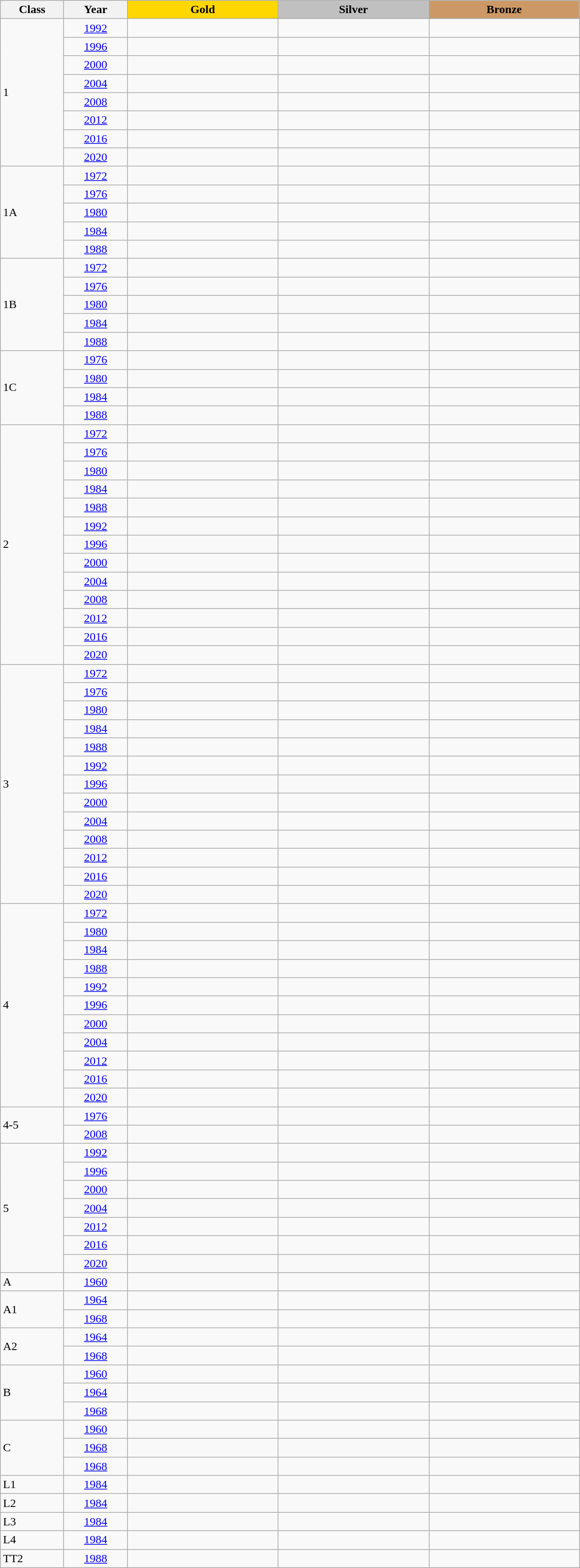<table class="wikitable">
<tr>
<th width=80>Class</th>
<th width=80>Year</th>
<td width=200 align=center bgcolor=gold><strong>Gold</strong></td>
<td width=200 align=center bgcolor=silver><strong>Silver</strong></td>
<td width=200 align=center bgcolor=cc9966><strong>Bronze</strong></td>
</tr>
<tr>
<td rowspan=8>1</td>
<td align=center><a href='#'>1992</a></td>
<td></td>
<td></td>
<td><br></td>
</tr>
<tr>
<td align=center><a href='#'>1996</a></td>
<td></td>
<td></td>
<td><br></td>
</tr>
<tr>
<td align=center><a href='#'>2000</a></td>
<td></td>
<td></td>
<td></td>
</tr>
<tr>
<td align=center><a href='#'>2004</a></td>
<td></td>
<td></td>
<td></td>
</tr>
<tr>
<td align=center><a href='#'>2008</a></td>
<td></td>
<td></td>
<td></td>
</tr>
<tr>
<td align=center><a href='#'>2012</a></td>
<td></td>
<td></td>
<td></td>
</tr>
<tr>
<td align=center><a href='#'>2016</a></td>
<td></td>
<td></td>
<td></td>
</tr>
<tr>
<td align=center><a href='#'>2020</a></td>
<td></td>
<td></td>
<td><br></td>
</tr>
<tr>
<td rowspan=5>1A</td>
<td align=center><a href='#'>1972</a></td>
<td></td>
<td></td>
<td><br></td>
</tr>
<tr>
<td align=center><a href='#'>1976</a></td>
<td></td>
<td></td>
<td></td>
</tr>
<tr>
<td align=center><a href='#'>1980</a></td>
<td></td>
<td></td>
<td></td>
</tr>
<tr>
<td align=center><a href='#'>1984</a></td>
<td></td>
<td></td>
<td></td>
</tr>
<tr>
<td align=center><a href='#'>1988</a></td>
<td></td>
<td></td>
<td></td>
</tr>
<tr>
<td rowspan=5>1B</td>
<td align=center><a href='#'>1972</a></td>
<td></td>
<td></td>
<td><br></td>
</tr>
<tr>
<td align=center><a href='#'>1976</a></td>
<td></td>
<td></td>
<td></td>
</tr>
<tr>
<td align=center><a href='#'>1980</a></td>
<td></td>
<td></td>
<td></td>
</tr>
<tr>
<td align=center><a href='#'>1984</a></td>
<td></td>
<td></td>
<td></td>
</tr>
<tr>
<td align=center><a href='#'>1988</a></td>
<td></td>
<td></td>
<td></td>
</tr>
<tr>
<td rowspan=4>1C</td>
<td align=center><a href='#'>1976</a></td>
<td></td>
<td></td>
<td></td>
</tr>
<tr>
<td align=center><a href='#'>1980</a></td>
<td></td>
<td></td>
<td></td>
</tr>
<tr>
<td align=center><a href='#'>1984</a></td>
<td></td>
<td></td>
<td></td>
</tr>
<tr>
<td align=center><a href='#'>1988</a></td>
<td></td>
<td></td>
<td></td>
</tr>
<tr>
<td rowspan=13>2</td>
<td align=center><a href='#'>1972</a></td>
<td></td>
<td></td>
<td><br></td>
</tr>
<tr>
<td align=center><a href='#'>1976</a></td>
<td></td>
<td></td>
<td></td>
</tr>
<tr>
<td align=center><a href='#'>1980</a></td>
<td></td>
<td></td>
<td></td>
</tr>
<tr>
<td align=center><a href='#'>1984</a></td>
<td></td>
<td></td>
<td></td>
</tr>
<tr>
<td align=center><a href='#'>1988</a></td>
<td></td>
<td></td>
<td></td>
</tr>
<tr>
<td align=center><a href='#'>1992</a></td>
<td></td>
<td></td>
<td><br></td>
</tr>
<tr>
<td align=center><a href='#'>1996</a></td>
<td></td>
<td></td>
<td><br></td>
</tr>
<tr>
<td align=center><a href='#'>2000</a></td>
<td></td>
<td></td>
<td></td>
</tr>
<tr>
<td align=center><a href='#'>2004</a></td>
<td></td>
<td></td>
<td></td>
</tr>
<tr>
<td align=center><a href='#'>2008</a></td>
<td></td>
<td></td>
<td></td>
</tr>
<tr>
<td align=center><a href='#'>2012</a></td>
<td></td>
<td></td>
<td></td>
</tr>
<tr>
<td align=center><a href='#'>2016</a></td>
<td></td>
<td></td>
<td></td>
</tr>
<tr>
<td align=center><a href='#'>2020</a></td>
<td></td>
<td></td>
<td><br></td>
</tr>
<tr>
<td rowspan=13>3</td>
<td align=center><a href='#'>1972</a></td>
<td></td>
<td></td>
<td><br></td>
</tr>
<tr>
<td align=center><a href='#'>1976</a></td>
<td></td>
<td></td>
<td></td>
</tr>
<tr>
<td align=center><a href='#'>1980</a></td>
<td></td>
<td></td>
<td></td>
</tr>
<tr>
<td align=center><a href='#'>1984</a></td>
<td></td>
<td></td>
<td></td>
</tr>
<tr>
<td align=center><a href='#'>1988</a></td>
<td></td>
<td></td>
<td></td>
</tr>
<tr>
<td align=center><a href='#'>1992</a></td>
<td></td>
<td></td>
<td><br></td>
</tr>
<tr>
<td align=center><a href='#'>1996</a></td>
<td></td>
<td></td>
<td><br></td>
</tr>
<tr>
<td align=center><a href='#'>2000</a></td>
<td></td>
<td></td>
<td></td>
</tr>
<tr>
<td align=center><a href='#'>2004</a></td>
<td></td>
<td></td>
<td></td>
</tr>
<tr>
<td align=center><a href='#'>2008</a></td>
<td></td>
<td></td>
<td></td>
</tr>
<tr>
<td align=center><a href='#'>2012</a></td>
<td></td>
<td></td>
<td></td>
</tr>
<tr>
<td align=center><a href='#'>2016</a></td>
<td></td>
<td></td>
<td></td>
</tr>
<tr>
<td align=center><a href='#'>2020</a></td>
<td></td>
<td></td>
<td><br></td>
</tr>
<tr>
<td rowspan=11>4</td>
<td align=center><a href='#'>1972</a></td>
<td></td>
<td></td>
<td><br></td>
</tr>
<tr>
<td align=center><a href='#'>1980</a></td>
<td></td>
<td></td>
<td></td>
</tr>
<tr>
<td align=center><a href='#'>1984</a></td>
<td></td>
<td></td>
<td></td>
</tr>
<tr>
<td align=center><a href='#'>1988</a></td>
<td></td>
<td></td>
<td></td>
</tr>
<tr>
<td align=center><a href='#'>1992</a></td>
<td></td>
<td></td>
<td><br></td>
</tr>
<tr>
<td align=center><a href='#'>1996</a></td>
<td></td>
<td></td>
<td><br></td>
</tr>
<tr>
<td align=center><a href='#'>2000</a></td>
<td></td>
<td></td>
<td></td>
</tr>
<tr>
<td align=center><a href='#'>2004</a></td>
<td></td>
<td></td>
<td></td>
</tr>
<tr>
<td align=center><a href='#'>2012</a></td>
<td></td>
<td></td>
<td></td>
</tr>
<tr>
<td align=center><a href='#'>2016</a></td>
<td></td>
<td></td>
<td></td>
</tr>
<tr>
<td align=center><a href='#'>2020</a></td>
<td></td>
<td></td>
<td><br></td>
</tr>
<tr>
<td rowspan=2>4-5</td>
<td align=center><a href='#'>1976</a></td>
<td></td>
<td></td>
<td><br></td>
</tr>
<tr>
<td align=center><a href='#'>2008</a></td>
<td></td>
<td></td>
<td></td>
</tr>
<tr>
<td rowspan=7>5</td>
<td align=center><a href='#'>1992</a></td>
<td></td>
<td></td>
<td><br></td>
</tr>
<tr>
<td align=center><a href='#'>1996</a></td>
<td></td>
<td></td>
<td><br></td>
</tr>
<tr>
<td align=center><a href='#'>2000</a></td>
<td></td>
<td></td>
<td></td>
</tr>
<tr>
<td align=center><a href='#'>2004</a></td>
<td></td>
<td></td>
<td></td>
</tr>
<tr>
<td align=center><a href='#'>2012</a></td>
<td></td>
<td></td>
<td></td>
</tr>
<tr>
<td align=center><a href='#'>2016</a></td>
<td></td>
<td></td>
<td></td>
</tr>
<tr>
<td align=center><a href='#'>2020</a></td>
<td></td>
<td></td>
<td><br></td>
</tr>
<tr>
<td>A</td>
<td align=center><a href='#'>1960</a></td>
<td></td>
<td></td>
<td></td>
</tr>
<tr>
<td rowspan=2>A1</td>
<td align=center><a href='#'>1964</a></td>
<td></td>
<td></td>
<td><br> </td>
</tr>
<tr>
<td align=center><a href='#'>1968</a></td>
<td></td>
<td></td>
<td><br> </td>
</tr>
<tr>
<td rowspan=2>A2</td>
<td align=center><a href='#'>1964</a></td>
<td></td>
<td></td>
<td><br> </td>
</tr>
<tr>
<td align=center><a href='#'>1968</a></td>
<td></td>
<td></td>
<td><br> </td>
</tr>
<tr>
<td rowspan=3>B</td>
<td align=center><a href='#'>1960</a></td>
<td></td>
<td></td>
<td></td>
</tr>
<tr>
<td align=center><a href='#'>1964</a></td>
<td></td>
<td></td>
<td><br> </td>
</tr>
<tr>
<td align=center><a href='#'>1968</a></td>
<td></td>
<td></td>
<td><br> </td>
</tr>
<tr>
<td rowspan=3>C</td>
<td align=center><a href='#'>1960</a></td>
<td></td>
<td></td>
<td></td>
</tr>
<tr>
<td align=center><a href='#'>1968</a></td>
<td></td>
<td></td>
<td><br> </td>
</tr>
<tr>
<td align=center><a href='#'>1968</a></td>
<td></td>
<td></td>
<td><br> </td>
</tr>
<tr>
<td>L1</td>
<td align=center><a href='#'>1984</a></td>
<td></td>
<td></td>
<td></td>
</tr>
<tr>
<td>L2</td>
<td align=center><a href='#'>1984</a></td>
<td></td>
<td></td>
<td><br></td>
</tr>
<tr>
<td>L3</td>
<td align=center><a href='#'>1984</a></td>
<td></td>
<td></td>
<td><br></td>
</tr>
<tr>
<td>L4</td>
<td align=center><a href='#'>1984</a></td>
<td></td>
<td></td>
<td><br></td>
</tr>
<tr>
<td>TT2</td>
<td align=center><a href='#'>1988</a></td>
<td></td>
<td></td>
<td></td>
</tr>
</table>
